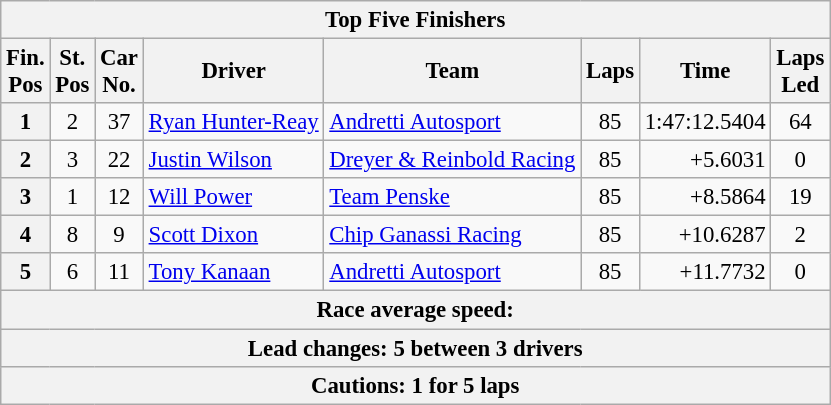<table class="wikitable" style="font-size:95%;">
<tr>
<th colspan=9>Top Five Finishers</th>
</tr>
<tr>
<th>Fin.<br>Pos</th>
<th>St.<br>Pos</th>
<th>Car<br>No.</th>
<th>Driver</th>
<th>Team</th>
<th>Laps</th>
<th>Time</th>
<th>Laps<br>Led</th>
</tr>
<tr>
<th>1</th>
<td align=center>2</td>
<td align=center>37</td>
<td> <a href='#'>Ryan Hunter-Reay</a></td>
<td><a href='#'>Andretti Autosport</a></td>
<td align=center>85</td>
<td align=right>1:47:12.5404</td>
<td align=center>64</td>
</tr>
<tr>
<th>2</th>
<td align=center>3</td>
<td align=center>22</td>
<td> <a href='#'>Justin Wilson</a></td>
<td><a href='#'>Dreyer & Reinbold Racing</a></td>
<td align=center>85</td>
<td align=right>+5.6031</td>
<td align=center>0</td>
</tr>
<tr>
<th>3</th>
<td align=center>1</td>
<td align=center>12</td>
<td> <a href='#'>Will Power</a></td>
<td><a href='#'>Team Penske</a></td>
<td align=center>85</td>
<td align=right>+8.5864</td>
<td align=center>19</td>
</tr>
<tr>
<th>4</th>
<td align=center>8</td>
<td align=center>9</td>
<td> <a href='#'>Scott Dixon</a></td>
<td><a href='#'>Chip Ganassi Racing</a></td>
<td align=center>85</td>
<td align=right>+10.6287</td>
<td align=center>2</td>
</tr>
<tr>
<th>5</th>
<td align=center>6</td>
<td align=center>11</td>
<td> <a href='#'>Tony Kanaan</a></td>
<td><a href='#'>Andretti Autosport</a></td>
<td align=center>85</td>
<td align=right>+11.7732</td>
<td align=center>0</td>
</tr>
<tr>
<th colspan=9>Race average speed: </th>
</tr>
<tr>
<th colspan=9>Lead changes: 5 between 3 drivers</th>
</tr>
<tr>
<th colspan=9>Cautions: 1 for 5 laps</th>
</tr>
</table>
